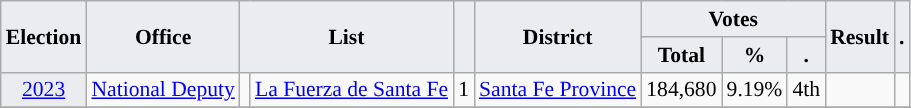<table class="wikitable" style="font-size:90%; text-align:center;">
<tr>
<th style="background-color:#EAECF0;" rowspan=2>Election</th>
<th style="background-color:#EAECF0;" rowspan=2>Office</th>
<th style="background-color:#EAECF0;" colspan=2 rowspan=2>List</th>
<th style="background-color:#EAECF0;" rowspan=2></th>
<th style="background-color:#EAECF0;" rowspan=2>District</th>
<th style="background-color:#EAECF0;" colspan=3>Votes</th>
<th style="background-color:#EAECF0;" rowspan=2>Result</th>
<th style="background-color:#EAECF0;" rowspan=2>.</th>
</tr>
<tr>
<th style="background-color:#EAECF0;">Total</th>
<th style="background-color:#EAECF0;">%</th>
<th style="background-color:#EAECF0;">.</th>
</tr>
<tr>
<td style="background-color:#EAECF0;"><a href='#'>2023</a></td>
<td><a href='#'>National Deputy</a></td>
<td style="background-color:"></td>
<td><a href='#'>La Fuerza de Santa Fe</a></td>
<td>1</td>
<td><a href='#'>Santa Fe Province</a></td>
<td>184,680</td>
<td>9.19%</td>
<td>4th</td>
<td></td>
<td></td>
</tr>
<tr>
</tr>
</table>
